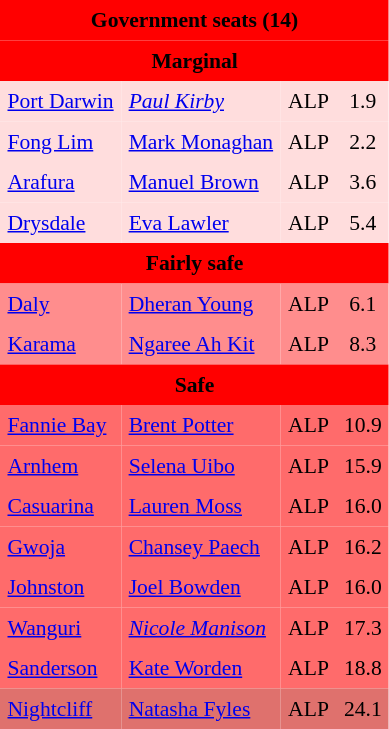<table class="toccolours" cellpadding="5" cellspacing="0" style="float:left; margin-right:.5em; margin-top:.4em; font-size:90%;">
<tr>
<td colspan="4"  style="text-align:center; background:red;"><span><strong>Government seats (14)</strong></span></td>
</tr>
<tr>
<td colspan="4"  style="text-align:center; background:red;"><span><strong>Marginal</strong></span></td>
</tr>
<tr>
<td style="text-align:left; background:#fdd;"><a href='#'>Port Darwin</a></td>
<td style="text-align:left; background:#fdd;"><em><a href='#'>Paul Kirby</a></em></td>
<td style="text-align:left; background:#fdd;">ALP</td>
<td style="text-align:center; background:#fdd;">1.9</td>
</tr>
<tr>
<td style="text-align:left; background:#fdd;"><a href='#'>Fong Lim</a></td>
<td style="text-align:left; background:#fdd;"><a href='#'>Mark Monaghan</a></td>
<td style="text-align:left; background:#fdd;">ALP</td>
<td style="text-align:center; background:#fdd;">2.2</td>
</tr>
<tr>
<td style="text-align:left; background:#fdd;"><a href='#'>Arafura</a></td>
<td style="text-align:left; background:#fdd;"><a href='#'>Manuel Brown</a></td>
<td style="text-align:left; background:#fdd;">ALP</td>
<td style="text-align:center; background:#fdd;">3.6</td>
</tr>
<tr>
<td style="text-align:left; background:#fdd;"><a href='#'>Drysdale</a></td>
<td style="text-align:left; background:#fdd;"><a href='#'>Eva Lawler</a></td>
<td style="text-align:left; background:#fdd;">ALP</td>
<td style="text-align:center; background:#fdd;">5.4</td>
</tr>
<tr>
<td colspan="4"  style="text-align:center; background:red;"><span><strong>Fairly safe</strong></span></td>
</tr>
<tr>
<td style="text-align:left; background:#ff8d8d;"><a href='#'>Daly</a></td>
<td style="text-align:left; background:#ff8d8d;"><a href='#'>Dheran Young</a></td>
<td style="text-align:left; background:#ff8d8d;">ALP</td>
<td style="text-align:center; background:#ff8d8d;">6.1 </td>
</tr>
<tr>
<td style="text-align:left; background:#ff8d8d;"><a href='#'>Karama</a></td>
<td style="text-align:left; background:#ff8d8d;"><a href='#'>Ngaree Ah Kit</a></td>
<td style="text-align:left; background:#ff8d8d;">ALP</td>
<td style="text-align:center; background:#ff8d8d;">8.3</td>
</tr>
<tr>
<td colspan="4"  style="text-align:center; background:red;"><span><strong>Safe</strong></span></td>
</tr>
<tr>
<td style="text-align:left; background:#ff6b6b"><a href='#'>Fannie Bay</a></td>
<td style="text-align:left; background:#ff6b6b;"><a href='#'>Brent Potter</a></td>
<td style="text-align:left; background:#ff6b6b;">ALP</td>
<td style="text-align:center; background:#ff6b6b;">10.9</td>
</tr>
<tr>
<td style="text-align:left; background:#ff6b6b;"><a href='#'>Arnhem</a></td>
<td style="text-align:left; background:#ff6b6b;"><a href='#'>Selena Uibo</a></td>
<td style="text-align:left; background:#ff6b6b;">ALP</td>
<td style="text-align:center; background:#ff6b6b;">15.9</td>
</tr>
<tr>
<td style="text-align:left; background:#ff6b6b;"><a href='#'>Casuarina</a></td>
<td style="text-align:left; background:#ff6b6b;"><a href='#'>Lauren Moss</a></td>
<td style="text-align:left; background:#ff6b6b;">ALP</td>
<td style="text-align:center; background:#ff6b6b;">16.0</td>
</tr>
<tr>
<td style="text-align:left; background:#ff6b6b;"><a href='#'>Gwoja</a></td>
<td style="text-align:left; background:#ff6b6b;"><a href='#'>Chansey Paech</a></td>
<td style="text-align:left; background:#ff6b6b;">ALP</td>
<td style="text-align:center; background:#ff6b6b;">16.2</td>
</tr>
<tr>
<td style="text-align:left; background:#ff6b6b;"><a href='#'>Johnston</a></td>
<td style="text-align:left; background:#ff6b6b;"><a href='#'>Joel Bowden</a></td>
<td style="text-align:left; background:#ff6b6b;">ALP</td>
<td style="text-align:center; background:#ff6b6b;">16.0</td>
</tr>
<tr>
<td style="text-align:left; background:#ff6b6b;"><a href='#'>Wanguri</a></td>
<td style="text-align:left; background:#ff6b6b;"><em><a href='#'>Nicole Manison</a></em></td>
<td style="text-align:left; background:#ff6b6b;">ALP</td>
<td style="text-align:center; background:#ff6b6b;">17.3</td>
</tr>
<tr>
<td style="text-align:left; background:#ff6b6b;"><a href='#'>Sanderson</a></td>
<td style="text-align:left; background:#ff6b6b;"><a href='#'>Kate Worden</a></td>
<td style="text-align:left; background:#ff6b6b;">ALP</td>
<td style="text-align:center; background:#ff6b6b;">18.8</td>
</tr>
<tr>
<td style="text-align:left; background:#df716d;"><a href='#'>Nightcliff</a></td>
<td style="text-align:left; background:#df716d;"><a href='#'>Natasha Fyles</a></td>
<td style="text-align:left; background:#df716d;">ALP</td>
<td style="text-align:center; background:#df716d;">24.1</td>
</tr>
</table>
